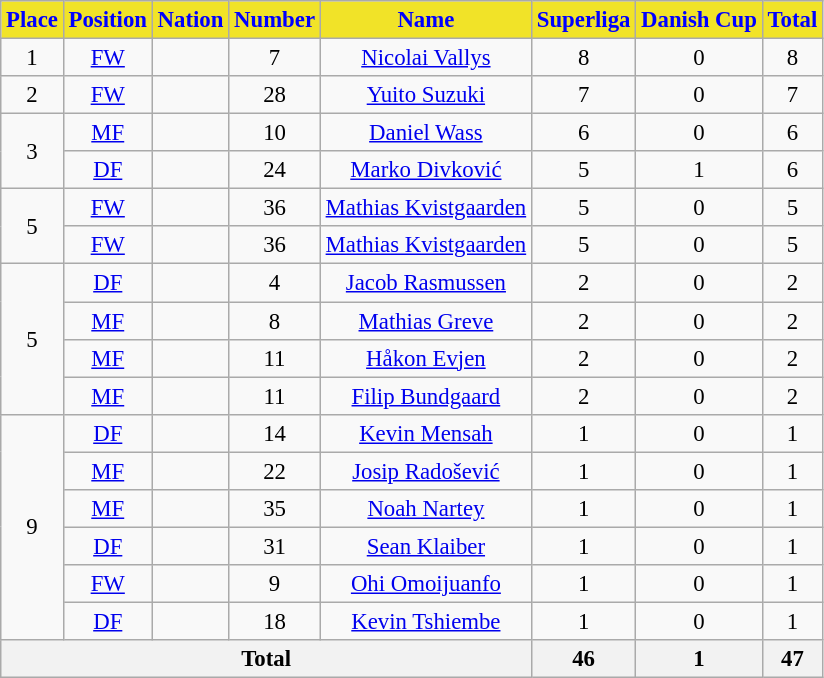<table class="wikitable" style="font-size: 95%; text-align: center">
<tr>
<th style="background:#f1e328; color:blue; text-align:center;"!width=80>Place</th>
<th style="background:#f1e328; color:blue; text-align:center;"!width=80>Position</th>
<th style="background:#f1e328; color:blue; text-align:center;"!width=80>Nation</th>
<th style="background:#f1e328; color:blue; text-align:center;"!width=80>Number</th>
<th style="background:#f1e328; color:blue; text-align:center;"!width=150>Name</th>
<th style="background:#f1e328; color:blue; text-align:center;"!width=150>Superliga</th>
<th style="background:#f1e328; color:blue; text-align:center;"!width=150>Danish Cup</th>
<th style="background:#f1e328; color:blue; text-align:center;"!width=80>Total</th>
</tr>
<tr>
<td rowspan=1>1</td>
<td><a href='#'>FW</a></td>
<td></td>
<td>7</td>
<td><a href='#'>Nicolai Vallys</a></td>
<td>8</td>
<td>0</td>
<td>8</td>
</tr>
<tr>
<td rowspan=1>2</td>
<td><a href='#'>FW</a></td>
<td></td>
<td>28</td>
<td><a href='#'>Yuito Suzuki</a></td>
<td>7</td>
<td>0</td>
<td>7</td>
</tr>
<tr>
<td rowspan=2>3</td>
<td><a href='#'>MF</a></td>
<td></td>
<td>10</td>
<td><a href='#'>Daniel Wass</a></td>
<td>6</td>
<td>0</td>
<td>6</td>
</tr>
<tr>
<td><a href='#'>DF</a></td>
<td></td>
<td>24</td>
<td><a href='#'>Marko Divković</a></td>
<td>5</td>
<td>1</td>
<td>6</td>
</tr>
<tr>
<td rowspan=2>5</td>
<td><a href='#'>FW</a></td>
<td></td>
<td>36</td>
<td><a href='#'>Mathias Kvistgaarden</a></td>
<td>5</td>
<td>0</td>
<td>5</td>
</tr>
<tr>
<td><a href='#'>FW</a></td>
<td></td>
<td>36</td>
<td><a href='#'>Mathias Kvistgaarden</a></td>
<td>5</td>
<td>0</td>
<td>5</td>
</tr>
<tr>
<td rowspan=4>5</td>
<td><a href='#'>DF</a></td>
<td></td>
<td>4</td>
<td><a href='#'>Jacob Rasmussen</a></td>
<td>2</td>
<td>0</td>
<td>2</td>
</tr>
<tr>
<td><a href='#'>MF</a></td>
<td></td>
<td>8</td>
<td><a href='#'>Mathias Greve</a></td>
<td>2</td>
<td>0</td>
<td>2</td>
</tr>
<tr>
<td><a href='#'>MF</a></td>
<td></td>
<td>11</td>
<td><a href='#'>Håkon Evjen</a></td>
<td>2</td>
<td>0</td>
<td>2</td>
</tr>
<tr>
<td><a href='#'>MF</a></td>
<td></td>
<td>11</td>
<td><a href='#'>Filip Bundgaard</a></td>
<td>2</td>
<td>0</td>
<td>2</td>
</tr>
<tr>
<td rowspan=6>9</td>
<td><a href='#'>DF</a></td>
<td></td>
<td>14</td>
<td><a href='#'>Kevin Mensah</a></td>
<td>1</td>
<td>0</td>
<td>1</td>
</tr>
<tr>
<td><a href='#'>MF</a></td>
<td></td>
<td>22</td>
<td><a href='#'>Josip Radošević</a></td>
<td>1</td>
<td>0</td>
<td>1</td>
</tr>
<tr>
<td><a href='#'>MF</a></td>
<td></td>
<td>35</td>
<td><a href='#'>Noah Nartey</a></td>
<td>1</td>
<td>0</td>
<td>1</td>
</tr>
<tr>
<td><a href='#'>DF</a></td>
<td></td>
<td>31</td>
<td><a href='#'>Sean Klaiber</a></td>
<td>1</td>
<td>0</td>
<td>1</td>
</tr>
<tr>
<td><a href='#'>FW</a></td>
<td></td>
<td>9</td>
<td><a href='#'>Ohi Omoijuanfo</a></td>
<td>1</td>
<td>0</td>
<td>1</td>
</tr>
<tr>
<td><a href='#'>DF</a></td>
<td></td>
<td>18</td>
<td><a href='#'>Kevin Tshiembe</a></td>
<td>1</td>
<td>0</td>
<td>1</td>
</tr>
<tr>
<th colspan=5>Total</th>
<th>46</th>
<th>1</th>
<th>47</th>
</tr>
</table>
